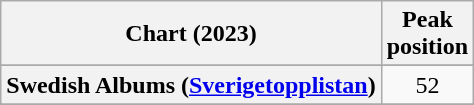<table class="wikitable sortable plainrowheaders" style="text-align:center;">
<tr>
<th scope="col">Chart (2023)</th>
<th scope="col">Peak<br>position</th>
</tr>
<tr>
</tr>
<tr>
</tr>
<tr>
</tr>
<tr>
</tr>
<tr>
</tr>
<tr>
</tr>
<tr>
</tr>
<tr>
</tr>
<tr>
</tr>
<tr>
</tr>
<tr>
<th scope="row">Swedish Albums (<a href='#'>Sverigetopplistan</a>)</th>
<td>52</td>
</tr>
<tr>
</tr>
<tr>
</tr>
<tr>
</tr>
<tr>
</tr>
</table>
